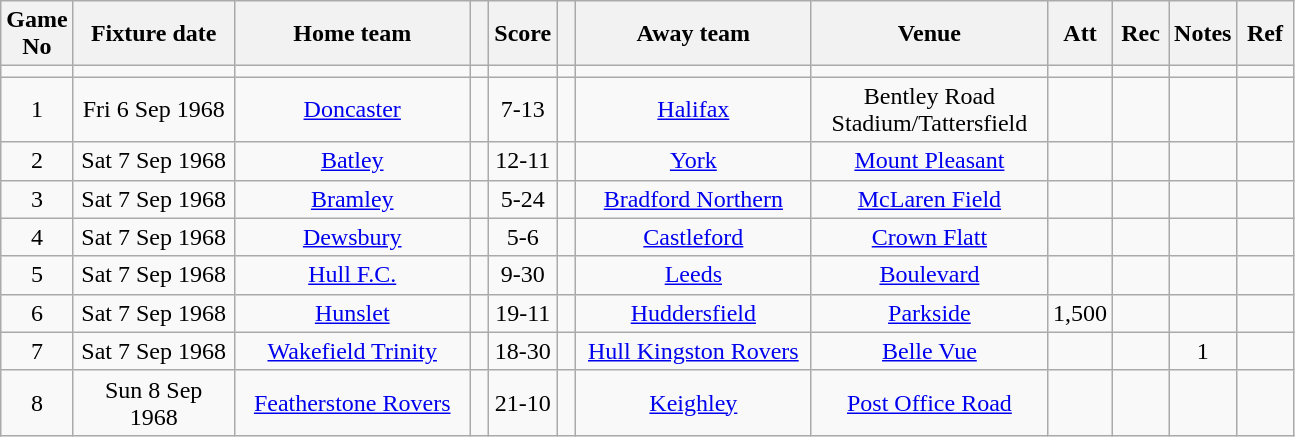<table class="wikitable" style="text-align:center;">
<tr>
<th width=20 abbr="No">Game No</th>
<th width=100 abbr="Date">Fixture date</th>
<th width=150 abbr="Home team">Home team</th>
<th width=5 abbr="space"></th>
<th width=20 abbr="Score">Score</th>
<th width=5 abbr="space"></th>
<th width=150 abbr="Away team">Away team</th>
<th width=150 abbr="Venue">Venue</th>
<th width=30 abbr="Att">Att</th>
<th width=30 abbr="Rec">Rec</th>
<th width=20 abbr="Notes">Notes</th>
<th width=30 abbr="Ref">Ref</th>
</tr>
<tr>
<td></td>
<td></td>
<td></td>
<td></td>
<td></td>
<td></td>
<td></td>
<td></td>
<td></td>
<td></td>
<td></td>
<td></td>
</tr>
<tr>
<td>1</td>
<td>Fri 6 Sep 1968</td>
<td><a href='#'>Doncaster</a></td>
<td></td>
<td>7-13</td>
<td></td>
<td><a href='#'>Halifax</a></td>
<td>Bentley Road Stadium/Tattersfield</td>
<td></td>
<td></td>
<td></td>
<td></td>
</tr>
<tr>
<td>2</td>
<td>Sat 7 Sep 1968</td>
<td><a href='#'>Batley</a></td>
<td></td>
<td>12-11</td>
<td></td>
<td><a href='#'>York</a></td>
<td><a href='#'>Mount Pleasant</a></td>
<td></td>
<td></td>
<td></td>
<td></td>
</tr>
<tr>
<td>3</td>
<td>Sat 7 Sep 1968</td>
<td><a href='#'>Bramley</a></td>
<td></td>
<td>5-24</td>
<td></td>
<td><a href='#'>Bradford Northern</a></td>
<td><a href='#'>McLaren Field</a></td>
<td></td>
<td></td>
<td></td>
<td></td>
</tr>
<tr>
<td>4</td>
<td>Sat 7 Sep 1968</td>
<td><a href='#'>Dewsbury</a></td>
<td></td>
<td>5-6</td>
<td></td>
<td><a href='#'>Castleford</a></td>
<td><a href='#'>Crown Flatt</a></td>
<td></td>
<td></td>
<td></td>
<td></td>
</tr>
<tr>
<td>5</td>
<td>Sat 7 Sep 1968</td>
<td><a href='#'>Hull F.C.</a></td>
<td></td>
<td>9-30</td>
<td></td>
<td><a href='#'>Leeds</a></td>
<td><a href='#'>Boulevard</a></td>
<td></td>
<td></td>
<td></td>
<td></td>
</tr>
<tr>
<td>6</td>
<td>Sat 7 Sep 1968</td>
<td><a href='#'>Hunslet</a></td>
<td></td>
<td>19-11</td>
<td></td>
<td><a href='#'>Huddersfield</a></td>
<td><a href='#'>Parkside</a></td>
<td>1,500</td>
<td></td>
<td></td>
<td></td>
</tr>
<tr>
<td>7</td>
<td>Sat 7 Sep 1968</td>
<td><a href='#'>Wakefield Trinity</a></td>
<td></td>
<td>18-30</td>
<td></td>
<td><a href='#'>Hull Kingston Rovers</a></td>
<td><a href='#'>Belle Vue</a></td>
<td></td>
<td></td>
<td>1</td>
<td></td>
</tr>
<tr>
<td>8</td>
<td>Sun 8 Sep 1968</td>
<td><a href='#'>Featherstone Rovers</a></td>
<td></td>
<td>21-10</td>
<td></td>
<td><a href='#'>Keighley</a></td>
<td><a href='#'>Post Office Road</a></td>
<td></td>
<td></td>
<td></td>
<td></td>
</tr>
</table>
